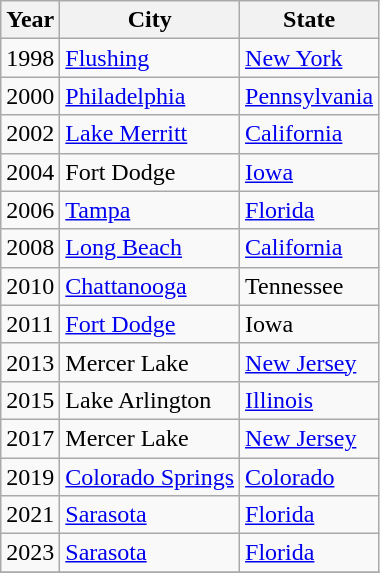<table class="wikitable sortable">
<tr>
<th>Year</th>
<th>City</th>
<th>State</th>
</tr>
<tr>
<td>1998</td>
<td><a href='#'>Flushing</a></td>
<td><a href='#'>New York</a></td>
</tr>
<tr>
<td>2000</td>
<td><a href='#'>Philadelphia</a></td>
<td><a href='#'>Pennsylvania</a></td>
</tr>
<tr>
<td>2002</td>
<td><a href='#'>Lake Merritt</a></td>
<td><a href='#'>California</a></td>
</tr>
<tr>
<td>2004</td>
<td>Fort Dodge</td>
<td><a href='#'>Iowa</a></td>
</tr>
<tr>
<td>2006</td>
<td><a href='#'>Tampa</a></td>
<td><a href='#'>Florida</a></td>
</tr>
<tr>
<td>2008</td>
<td><a href='#'>Long Beach</a></td>
<td><a href='#'>California</a></td>
</tr>
<tr>
<td>2010</td>
<td><a href='#'>Chattanooga</a></td>
<td>Tennessee</td>
</tr>
<tr>
<td>2011</td>
<td><a href='#'>Fort Dodge</a></td>
<td>Iowa</td>
</tr>
<tr>
<td>2013</td>
<td>Mercer Lake</td>
<td><a href='#'>New Jersey</a></td>
</tr>
<tr>
<td>2015</td>
<td>Lake Arlington</td>
<td><a href='#'>Illinois</a></td>
</tr>
<tr>
<td>2017</td>
<td>Mercer Lake</td>
<td><a href='#'>New Jersey</a></td>
</tr>
<tr>
<td>2019</td>
<td><a href='#'>Colorado Springs</a></td>
<td><a href='#'>Colorado</a></td>
</tr>
<tr>
<td>2021</td>
<td><a href='#'>Sarasota</a></td>
<td><a href='#'>Florida</a></td>
</tr>
<tr>
<td>2023</td>
<td><a href='#'>Sarasota</a></td>
<td><a href='#'>Florida</a></td>
</tr>
<tr>
</tr>
</table>
